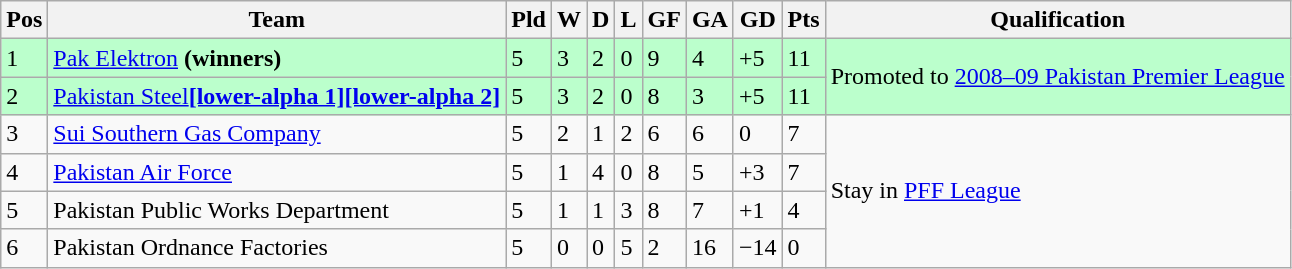<table class="wikitable">
<tr>
<th>Pos</th>
<th>Team</th>
<th>Pld</th>
<th>W</th>
<th>D</th>
<th>L</th>
<th>GF</th>
<th>GA</th>
<th>GD</th>
<th>Pts</th>
<th>Qualification</th>
</tr>
<tr style="background:#bfc">
<td>1</td>
<td><a href='#'>Pak Elektron</a> <strong>(winners)</strong></td>
<td>5</td>
<td>3</td>
<td>2</td>
<td>0</td>
<td>9</td>
<td>4</td>
<td>+5</td>
<td>11</td>
<td rowspan="2">Promoted to <a href='#'>2008–09 Pakistan Premier League</a></td>
</tr>
<tr style="background:#bfc">
<td>2</td>
<td><a href='#'>Pakistan Steel</a><strong><a href='#'><span>[lower-alpha 1]</span></a><a href='#'><span>[lower-alpha 2]</span></a></strong></td>
<td>5</td>
<td>3</td>
<td>2</td>
<td>0</td>
<td>8</td>
<td>3</td>
<td>+5</td>
<td>11</td>
</tr>
<tr>
<td>3</td>
<td><a href='#'>Sui Southern Gas Company</a></td>
<td>5</td>
<td>2</td>
<td>1</td>
<td>2</td>
<td>6</td>
<td>6</td>
<td>0</td>
<td>7</td>
<td rowspan="4">Stay in <a href='#'>PFF League</a></td>
</tr>
<tr>
<td>4</td>
<td><a href='#'>Pakistan Air Force</a></td>
<td>5</td>
<td>1</td>
<td>4</td>
<td>0</td>
<td>8</td>
<td>5</td>
<td>+3</td>
<td>7</td>
</tr>
<tr>
<td>5</td>
<td>Pakistan Public Works Department</td>
<td>5</td>
<td>1</td>
<td>1</td>
<td>3</td>
<td>8</td>
<td>7</td>
<td>+1</td>
<td>4</td>
</tr>
<tr>
<td>6</td>
<td>Pakistan Ordnance Factories</td>
<td>5</td>
<td>0</td>
<td>0</td>
<td>5</td>
<td>2</td>
<td>16</td>
<td>−14</td>
<td>0</td>
</tr>
</table>
